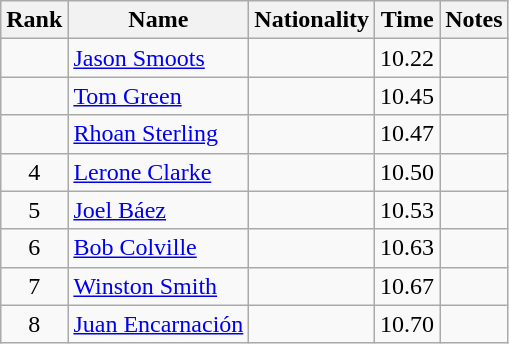<table class="wikitable sortable" style="text-align:center">
<tr>
<th>Rank</th>
<th>Name</th>
<th>Nationality</th>
<th>Time</th>
<th>Notes</th>
</tr>
<tr>
<td align=center></td>
<td align=left><a href='#'>Jason Smoots</a></td>
<td align=left></td>
<td>10.22</td>
<td></td>
</tr>
<tr>
<td align=center></td>
<td align=left><a href='#'>Tom Green</a></td>
<td align=left></td>
<td>10.45</td>
<td></td>
</tr>
<tr>
<td align=center></td>
<td align=left><a href='#'>Rhoan Sterling</a></td>
<td align=left></td>
<td>10.47</td>
<td></td>
</tr>
<tr>
<td align=center>4</td>
<td align=left><a href='#'>Lerone Clarke</a></td>
<td align=left></td>
<td>10.50</td>
<td></td>
</tr>
<tr>
<td align=center>5</td>
<td align=left><a href='#'>Joel Báez</a></td>
<td align=left></td>
<td>10.53</td>
<td></td>
</tr>
<tr>
<td align=center>6</td>
<td align=left><a href='#'>Bob Colville</a></td>
<td align=left></td>
<td>10.63</td>
<td></td>
</tr>
<tr>
<td align=center>7</td>
<td align=left><a href='#'>Winston Smith</a></td>
<td align=left></td>
<td>10.67</td>
<td></td>
</tr>
<tr>
<td align=center>8</td>
<td align=left><a href='#'>Juan Encarnación</a></td>
<td align=left></td>
<td>10.70</td>
<td></td>
</tr>
</table>
